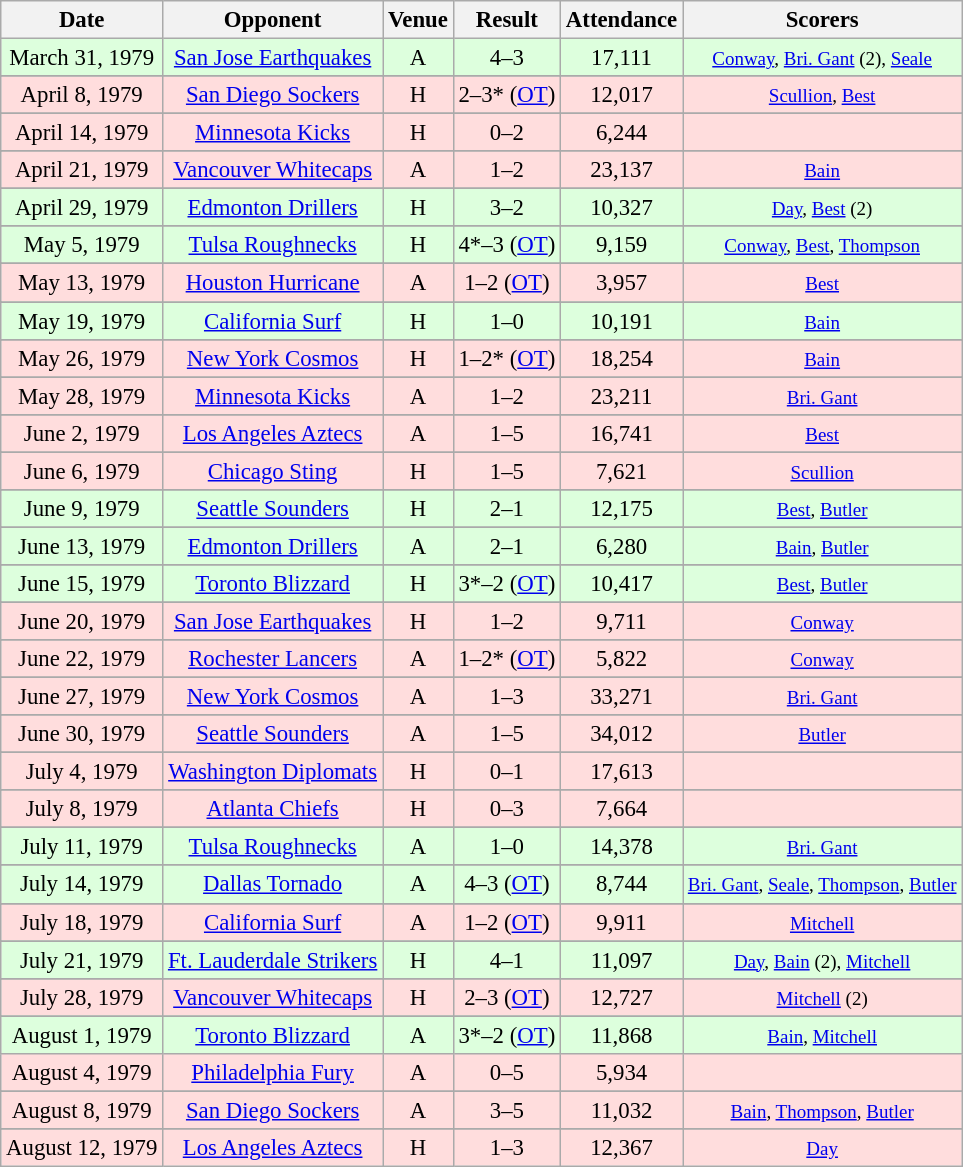<table class="wikitable" style="font-size:95%; text-align:center">
<tr>
<th>Date</th>
<th>Opponent</th>
<th>Venue</th>
<th>Result</th>
<th>Attendance</th>
<th>Scorers</th>
</tr>
<tr bgcolor="#ddffdd">
<td>March 31, 1979</td>
<td><a href='#'>San Jose Earthquakes</a></td>
<td>A</td>
<td>4–3</td>
<td>17,111</td>
<td><small><a href='#'>Conway</a>, <a href='#'>Bri. Gant</a> (2), <a href='#'>Seale</a></small></td>
</tr>
<tr>
</tr>
<tr bgcolor="#ffdddd">
<td>April 8, 1979</td>
<td><a href='#'>San Diego Sockers</a></td>
<td>H</td>
<td>2–3* (<a href='#'>OT</a>)</td>
<td>12,017</td>
<td><small><a href='#'>Scullion</a>, <a href='#'>Best</a></small></td>
</tr>
<tr>
</tr>
<tr bgcolor="#ffdddd">
<td>April 14, 1979</td>
<td><a href='#'>Minnesota Kicks</a></td>
<td>H</td>
<td>0–2</td>
<td>6,244</td>
<td></td>
</tr>
<tr>
</tr>
<tr bgcolor="#ffdddd">
<td>April 21, 1979</td>
<td><a href='#'>Vancouver Whitecaps</a></td>
<td>A</td>
<td>1–2</td>
<td>23,137</td>
<td><small><a href='#'>Bain</a></small></td>
</tr>
<tr>
</tr>
<tr bgcolor="#ddffdd">
<td>April 29, 1979</td>
<td><a href='#'>Edmonton Drillers</a></td>
<td>H</td>
<td>3–2</td>
<td>10,327</td>
<td><small><a href='#'>Day</a>, <a href='#'>Best</a> (2)</small></td>
</tr>
<tr>
</tr>
<tr bgcolor="#ddffdd">
<td>May 5, 1979</td>
<td><a href='#'>Tulsa Roughnecks</a></td>
<td>H</td>
<td>4*–3 (<a href='#'>OT</a>)</td>
<td>9,159</td>
<td><small><a href='#'>Conway</a>, <a href='#'>Best</a>, <a href='#'>Thompson</a></small></td>
</tr>
<tr>
</tr>
<tr bgcolor="#ffdddd">
<td>May 13, 1979</td>
<td><a href='#'>Houston Hurricane</a></td>
<td>A</td>
<td>1–2 (<a href='#'>OT</a>)</td>
<td>3,957</td>
<td><small><a href='#'>Best</a></small></td>
</tr>
<tr>
</tr>
<tr bgcolor="#ddffdd">
<td>May 19, 1979</td>
<td><a href='#'>California Surf</a></td>
<td>H</td>
<td>1–0</td>
<td>10,191</td>
<td><small><a href='#'>Bain</a></small></td>
</tr>
<tr>
</tr>
<tr bgcolor="#ffdddd">
<td>May 26, 1979</td>
<td><a href='#'>New York Cosmos</a></td>
<td>H</td>
<td>1–2* (<a href='#'>OT</a>)</td>
<td>18,254</td>
<td><small><a href='#'>Bain</a></small></td>
</tr>
<tr>
</tr>
<tr bgcolor="#ffdddd">
<td>May 28, 1979</td>
<td><a href='#'>Minnesota Kicks</a></td>
<td>A</td>
<td>1–2</td>
<td>23,211</td>
<td><small><a href='#'>Bri. Gant</a></small></td>
</tr>
<tr>
</tr>
<tr bgcolor="#ffdddd">
<td>June 2, 1979</td>
<td><a href='#'>Los Angeles Aztecs</a></td>
<td>A</td>
<td>1–5</td>
<td>16,741</td>
<td><small><a href='#'>Best</a></small></td>
</tr>
<tr>
</tr>
<tr bgcolor="#ffdddd">
<td>June 6, 1979</td>
<td><a href='#'>Chicago Sting</a></td>
<td>H</td>
<td>1–5</td>
<td>7,621</td>
<td><small><a href='#'>Scullion</a></small></td>
</tr>
<tr>
</tr>
<tr bgcolor="#ddffdd">
<td>June 9, 1979</td>
<td><a href='#'>Seattle Sounders</a></td>
<td>H</td>
<td>2–1</td>
<td>12,175</td>
<td><small><a href='#'>Best</a>, <a href='#'>Butler</a></small></td>
</tr>
<tr>
</tr>
<tr bgcolor="#ddffdd">
<td>June 13, 1979</td>
<td><a href='#'>Edmonton Drillers</a></td>
<td>A</td>
<td>2–1</td>
<td>6,280</td>
<td><small><a href='#'>Bain</a>, <a href='#'>Butler</a></small></td>
</tr>
<tr>
</tr>
<tr bgcolor="#ddffdd">
<td>June 15, 1979</td>
<td><a href='#'>Toronto Blizzard</a></td>
<td>H</td>
<td>3*–2 (<a href='#'>OT</a>)</td>
<td>10,417</td>
<td><small><a href='#'>Best</a>, <a href='#'>Butler</a></small></td>
</tr>
<tr>
</tr>
<tr bgcolor="#ffdddd">
<td>June 20, 1979</td>
<td><a href='#'>San Jose Earthquakes</a></td>
<td>H</td>
<td>1–2</td>
<td>9,711</td>
<td><small><a href='#'>Conway</a></small></td>
</tr>
<tr>
</tr>
<tr bgcolor="#ffdddd">
<td>June 22, 1979</td>
<td><a href='#'>Rochester Lancers</a></td>
<td>A</td>
<td>1–2* (<a href='#'>OT</a>)</td>
<td>5,822</td>
<td><small><a href='#'>Conway</a></small></td>
</tr>
<tr>
</tr>
<tr bgcolor="#ffdddd">
<td>June 27, 1979</td>
<td><a href='#'>New York Cosmos</a></td>
<td>A</td>
<td>1–3</td>
<td>33,271</td>
<td><small><a href='#'>Bri. Gant</a></small></td>
</tr>
<tr>
</tr>
<tr bgcolor="#ffdddd">
<td>June 30, 1979</td>
<td><a href='#'>Seattle Sounders</a></td>
<td>A</td>
<td>1–5</td>
<td>34,012</td>
<td><small><a href='#'>Butler</a></small></td>
</tr>
<tr>
</tr>
<tr bgcolor="#ffdddd">
<td>July 4, 1979</td>
<td><a href='#'>Washington Diplomats</a></td>
<td>H</td>
<td>0–1</td>
<td>17,613</td>
<td></td>
</tr>
<tr>
</tr>
<tr bgcolor="#ffdddd">
<td>July 8, 1979</td>
<td><a href='#'>Atlanta Chiefs</a></td>
<td>H</td>
<td>0–3</td>
<td>7,664</td>
<td></td>
</tr>
<tr>
</tr>
<tr bgcolor="#ddffdd">
<td>July 11, 1979</td>
<td><a href='#'>Tulsa Roughnecks</a></td>
<td>A</td>
<td>1–0</td>
<td>14,378</td>
<td><small><a href='#'>Bri. Gant</a></small></td>
</tr>
<tr>
</tr>
<tr bgcolor="#ddffdd">
<td>July 14, 1979</td>
<td><a href='#'>Dallas Tornado</a></td>
<td>A</td>
<td>4–3 (<a href='#'>OT</a>)</td>
<td>8,744</td>
<td><small><a href='#'>Bri. Gant</a>, <a href='#'>Seale</a>, <a href='#'>Thompson</a>, <a href='#'>Butler</a></small></td>
</tr>
<tr>
</tr>
<tr bgcolor="#ffdddd">
<td>July 18, 1979</td>
<td><a href='#'>California Surf</a></td>
<td>A</td>
<td>1–2 (<a href='#'>OT</a>)</td>
<td>9,911</td>
<td><small><a href='#'>Mitchell</a></small></td>
</tr>
<tr>
</tr>
<tr bgcolor="#ddffdd">
<td>July 21, 1979</td>
<td><a href='#'>Ft. Lauderdale Strikers</a></td>
<td>H</td>
<td>4–1</td>
<td>11,097</td>
<td><small><a href='#'>Day</a>, <a href='#'>Bain</a> (2), <a href='#'>Mitchell</a></small></td>
</tr>
<tr>
</tr>
<tr bgcolor="#ffdddd">
<td>July 28, 1979</td>
<td><a href='#'>Vancouver Whitecaps</a></td>
<td>H</td>
<td>2–3 (<a href='#'>OT</a>)</td>
<td>12,727</td>
<td><small><a href='#'>Mitchell</a> (2)</small></td>
</tr>
<tr>
</tr>
<tr bgcolor="#ddffdd">
<td>August 1, 1979</td>
<td><a href='#'>Toronto Blizzard</a></td>
<td>A</td>
<td>3*–2 (<a href='#'>OT</a>)</td>
<td>11,868</td>
<td><small><a href='#'>Bain</a>, <a href='#'>Mitchell</a></small></td>
</tr>
<tr bgcolor="#ffdddd">
<td>August 4, 1979</td>
<td><a href='#'>Philadelphia Fury</a></td>
<td>A</td>
<td>0–5</td>
<td>5,934</td>
<td></td>
</tr>
<tr>
</tr>
<tr bgcolor="#ffdddd">
<td>August 8, 1979</td>
<td><a href='#'>San Diego Sockers</a></td>
<td>A</td>
<td>3–5</td>
<td>11,032</td>
<td><small><a href='#'>Bain</a>, <a href='#'>Thompson</a>, <a href='#'>Butler</a></small></td>
</tr>
<tr>
</tr>
<tr bgcolor="#ffdddd">
<td>August 12, 1979</td>
<td><a href='#'>Los Angeles Aztecs</a></td>
<td>H</td>
<td>1–3</td>
<td>12,367</td>
<td><small><a href='#'>Day</a></small></td>
</tr>
</table>
